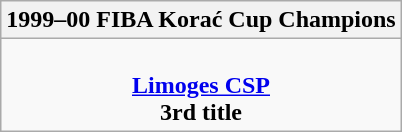<table class=wikitable style="text-align:center; margin:auto">
<tr>
<th>1999–00 FIBA Korać Cup Champions</th>
</tr>
<tr>
<td><br> <strong><a href='#'>Limoges CSP</a></strong> <br> <strong>3rd title</strong></td>
</tr>
</table>
